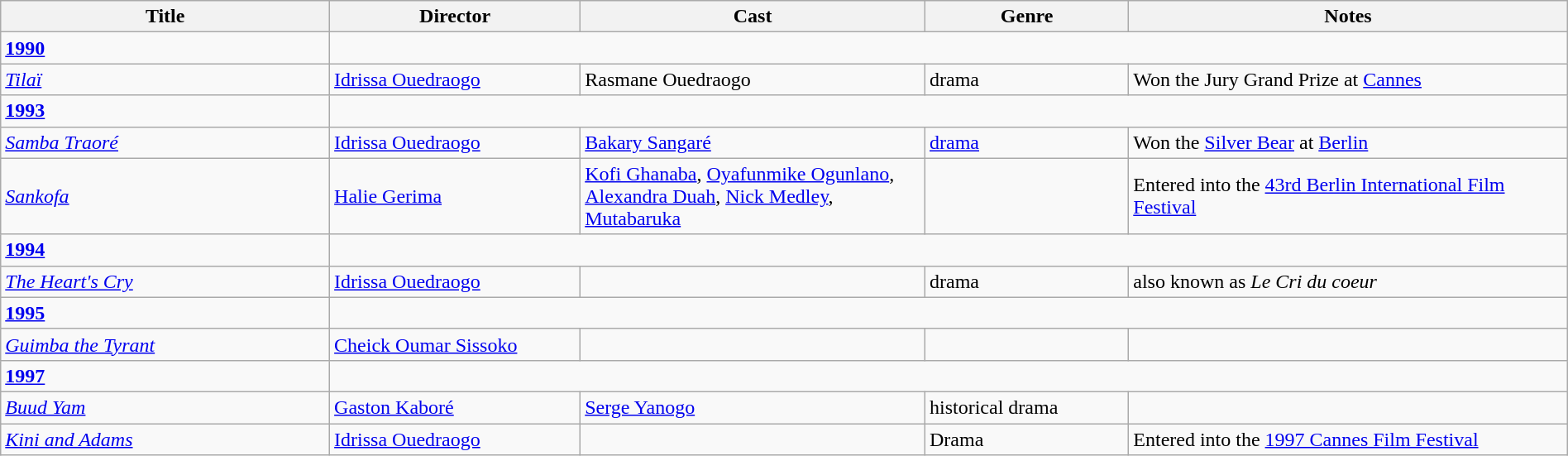<table class="wikitable" width= "100%">
<tr>
<th width=21%>Title</th>
<th width=16%>Director</th>
<th width=22%>Cast</th>
<th width=13%>Genre</th>
<th width=28%>Notes</th>
</tr>
<tr>
<td><strong><a href='#'>1990</a></strong></td>
</tr>
<tr>
<td><em><a href='#'>Tilaï</a></em></td>
<td><a href='#'>Idrissa Ouedraogo</a></td>
<td>Rasmane Ouedraogo</td>
<td>drama</td>
<td>Won the Jury Grand Prize at <a href='#'>Cannes</a></td>
</tr>
<tr>
<td><strong><a href='#'>1993</a></strong></td>
</tr>
<tr>
<td><em><a href='#'>Samba Traoré</a></em></td>
<td><a href='#'>Idrissa Ouedraogo</a></td>
<td><a href='#'>Bakary Sangaré</a></td>
<td><a href='#'>drama</a></td>
<td>Won the <a href='#'>Silver Bear</a> at <a href='#'>Berlin</a></td>
</tr>
<tr>
<td><em><a href='#'>Sankofa</a></em></td>
<td><a href='#'>Halie Gerima</a></td>
<td><a href='#'>Kofi Ghanaba</a>, <a href='#'>Oyafunmike Ogunlano</a>, <a href='#'>Alexandra Duah</a>, <a href='#'>Nick Medley</a>, <a href='#'>Mutabaruka</a></td>
<td></td>
<td>Entered into the <a href='#'>43rd Berlin International Film Festival</a></td>
</tr>
<tr>
<td><strong><a href='#'>1994</a></strong></td>
</tr>
<tr>
<td><em><a href='#'>The Heart's Cry</a></em></td>
<td><a href='#'>Idrissa Ouedraogo</a></td>
<td></td>
<td>drama</td>
<td>also known as <em>Le Cri du coeur</em></td>
</tr>
<tr>
<td><strong><a href='#'>1995</a></strong></td>
</tr>
<tr>
<td><em><a href='#'>Guimba the Tyrant</a></em></td>
<td><a href='#'>Cheick Oumar Sissoko</a></td>
<td></td>
<td></td>
<td></td>
</tr>
<tr>
<td><strong><a href='#'>1997</a></strong></td>
</tr>
<tr>
<td><em><a href='#'>Buud Yam</a></em></td>
<td><a href='#'>Gaston Kaboré</a></td>
<td><a href='#'>Serge Yanogo</a></td>
<td>historical drama</td>
<td></td>
</tr>
<tr>
<td><em><a href='#'>Kini and Adams</a></em></td>
<td><a href='#'>Idrissa Ouedraogo</a></td>
<td></td>
<td>Drama</td>
<td>Entered into the <a href='#'>1997 Cannes Film Festival</a></td>
</tr>
</table>
